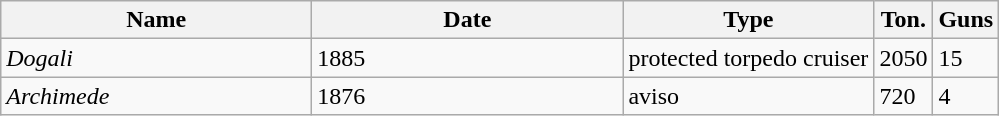<table class="wikitable">
<tr>
<th width=200px>Name</th>
<th width=200px>Date</th>
<th>Type</th>
<th>Ton.</th>
<th>Guns</th>
</tr>
<tr>
<td><em>Dogali</em></td>
<td>1885</td>
<td>protected torpedo cruiser</td>
<td>2050</td>
<td>15</td>
</tr>
<tr>
<td><em>Archimede</em></td>
<td>1876</td>
<td>aviso</td>
<td>720</td>
<td>4</td>
</tr>
</table>
